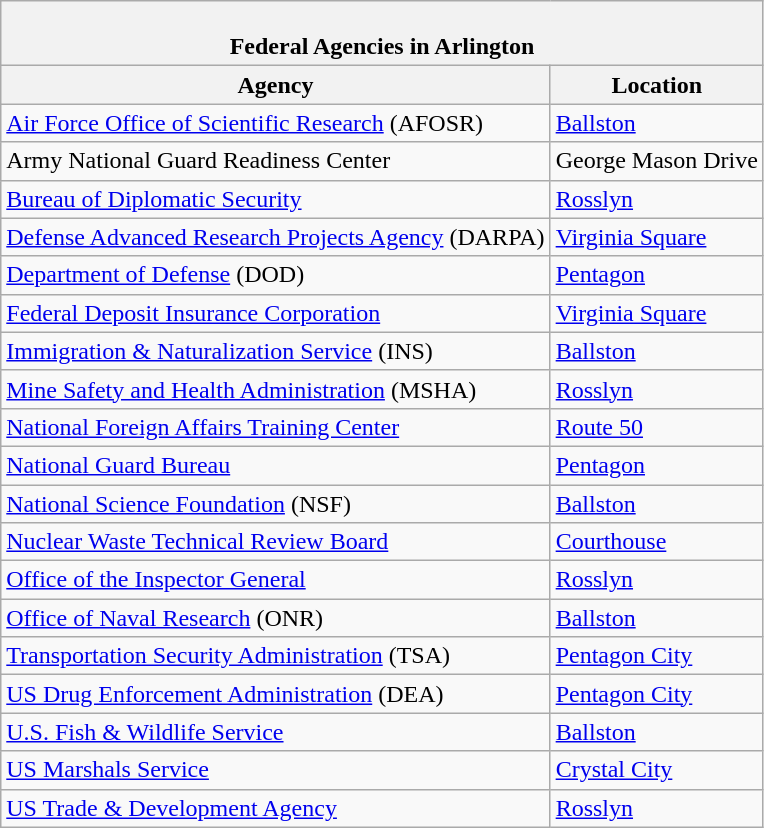<table class=wikitable>
<tr>
<th colspan=2><br><span><strong>Federal Agencies in Arlington</strong></span></th>
</tr>
<tr>
<th>Agency</th>
<th>Location</th>
</tr>
<tr>
<td><a href='#'>Air Force Office of Scientific Research</a> (AFOSR)</td>
<td><a href='#'>Ballston</a></td>
</tr>
<tr>
<td>Army National Guard Readiness Center</td>
<td>George Mason Drive</td>
</tr>
<tr>
<td><a href='#'>Bureau of Diplomatic Security</a></td>
<td><a href='#'>Rosslyn</a></td>
</tr>
<tr>
<td><a href='#'>Defense Advanced Research Projects Agency</a> (DARPA)</td>
<td><a href='#'>Virginia Square</a></td>
</tr>
<tr>
<td><a href='#'>Department of Defense</a> (DOD)</td>
<td><a href='#'>Pentagon</a></td>
</tr>
<tr>
<td><a href='#'>Federal Deposit Insurance Corporation</a></td>
<td><a href='#'>Virginia Square</a></td>
</tr>
<tr>
<td><a href='#'>Immigration & Naturalization Service</a> (INS)</td>
<td><a href='#'>Ballston</a></td>
</tr>
<tr>
<td><a href='#'>Mine Safety and Health Administration</a> (MSHA)</td>
<td><a href='#'>Rosslyn</a></td>
</tr>
<tr>
<td><a href='#'>National Foreign Affairs Training Center</a></td>
<td><a href='#'>Route 50</a></td>
</tr>
<tr>
<td><a href='#'>National Guard Bureau</a></td>
<td><a href='#'>Pentagon</a></td>
</tr>
<tr>
<td><a href='#'>National Science Foundation</a> (NSF)</td>
<td><a href='#'>Ballston</a></td>
</tr>
<tr>
<td><a href='#'>Nuclear Waste Technical Review Board</a></td>
<td><a href='#'>Courthouse</a></td>
</tr>
<tr>
<td><a href='#'>Office of the Inspector General</a></td>
<td><a href='#'>Rosslyn</a></td>
</tr>
<tr>
<td><a href='#'>Office of Naval Research</a> (ONR)</td>
<td><a href='#'>Ballston</a></td>
</tr>
<tr>
<td><a href='#'>Transportation Security Administration</a> (TSA)</td>
<td><a href='#'>Pentagon City</a></td>
</tr>
<tr>
<td><a href='#'>US Drug Enforcement Administration</a> (DEA)</td>
<td><a href='#'>Pentagon City</a></td>
</tr>
<tr>
<td><a href='#'>U.S. Fish & Wildlife Service</a></td>
<td><a href='#'>Ballston</a></td>
</tr>
<tr>
<td><a href='#'>US Marshals Service</a></td>
<td><a href='#'>Crystal City</a></td>
</tr>
<tr>
<td><a href='#'>US Trade & Development Agency</a></td>
<td><a href='#'>Rosslyn</a></td>
</tr>
</table>
